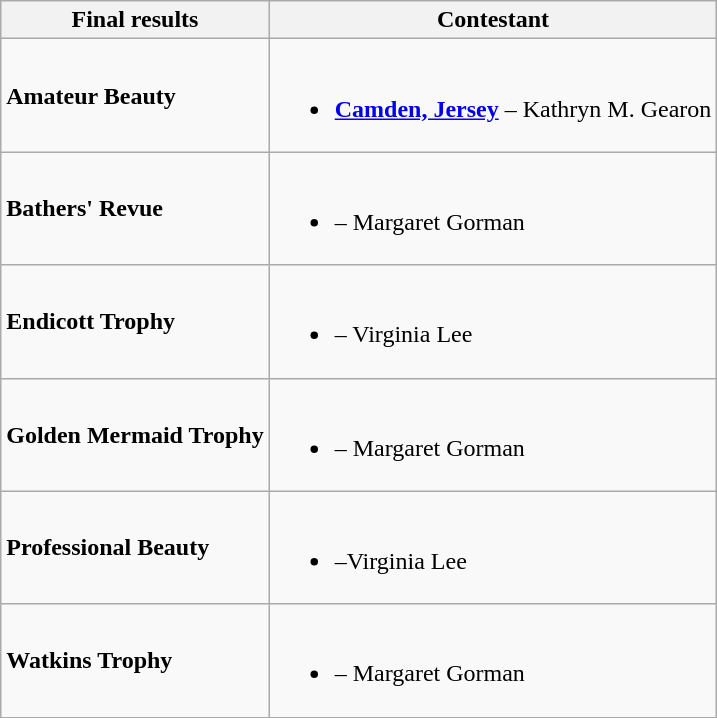<table class="wikitable">
<tr>
<th>Final results</th>
<th>Contestant</th>
</tr>
<tr>
<td><strong>Amateur Beauty</strong></td>
<td><br><ul><li><strong><a href='#'>Camden, Jersey</a></strong> – Kathryn M. Gearon</li></ul></td>
</tr>
<tr>
<td><strong>Bathers' Revue</strong></td>
<td><br><ul><li><strong></strong> – Margaret Gorman</li></ul></td>
</tr>
<tr>
<td><strong>Endicott Trophy</strong></td>
<td><br><ul><li><strong></strong> – Virginia Lee</li></ul></td>
</tr>
<tr>
<td><strong>Golden Mermaid Trophy</strong></td>
<td><br><ul><li><strong></strong> – Margaret Gorman</li></ul></td>
</tr>
<tr>
<td><strong>Professional Beauty</strong></td>
<td><br><ul><li><strong></strong> –Virginia Lee</li></ul></td>
</tr>
<tr>
<td><strong>Watkins Trophy</strong></td>
<td><br><ul><li><strong></strong> – Margaret Gorman</li></ul></td>
</tr>
</table>
